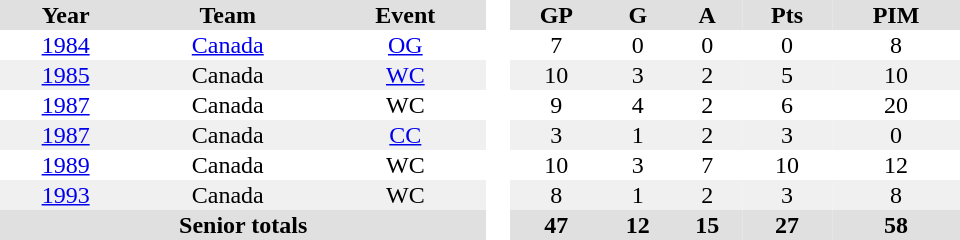<table border="0" cellpadding="1" cellspacing="0" style="text-align:center; width:40em">
<tr ALIGN="center" bgcolor="#e0e0e0">
<th>Year</th>
<th>Team</th>
<th>Event</th>
<th rowspan="99" bgcolor="#ffffff"> </th>
<th>GP</th>
<th>G</th>
<th>A</th>
<th>Pts</th>
<th>PIM</th>
</tr>
<tr>
<td><a href='#'>1984</a></td>
<td><a href='#'>Canada</a></td>
<td><a href='#'>OG</a></td>
<td>7</td>
<td>0</td>
<td>0</td>
<td>0</td>
<td>8</td>
</tr>
<tr bgcolor="#f0f0f0">
<td><a href='#'>1985</a></td>
<td>Canada</td>
<td><a href='#'>WC</a></td>
<td>10</td>
<td>3</td>
<td>2</td>
<td>5</td>
<td>10</td>
</tr>
<tr>
<td><a href='#'>1987</a></td>
<td>Canada</td>
<td>WC</td>
<td>9</td>
<td>4</td>
<td>2</td>
<td>6</td>
<td>20</td>
</tr>
<tr bgcolor="#f0f0f0">
<td><a href='#'>1987</a></td>
<td>Canada</td>
<td><a href='#'>CC</a></td>
<td>3</td>
<td>1</td>
<td>2</td>
<td>3</td>
<td>0</td>
</tr>
<tr>
<td><a href='#'>1989</a></td>
<td>Canada</td>
<td>WC</td>
<td>10</td>
<td>3</td>
<td>7</td>
<td>10</td>
<td>12</td>
</tr>
<tr bgcolor="#f0f0f0">
<td><a href='#'>1993</a></td>
<td>Canada</td>
<td>WC</td>
<td>8</td>
<td>1</td>
<td>2</td>
<td>3</td>
<td>8</td>
</tr>
<tr style="background:#e0e0e0;">
<th colspan="3">Senior totals</th>
<th>47</th>
<th>12</th>
<th>15</th>
<th>27</th>
<th>58</th>
</tr>
</table>
